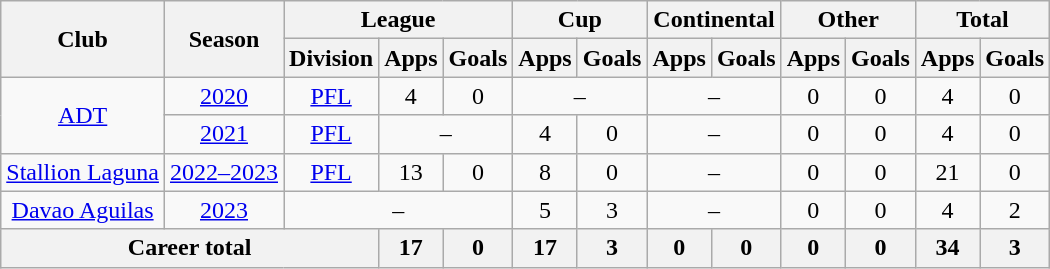<table class="wikitable" style="text-align: center">
<tr>
<th rowspan="2">Club</th>
<th rowspan="2">Season</th>
<th colspan="3">League</th>
<th colspan="2">Cup</th>
<th colspan="2">Continental</th>
<th colspan="2">Other</th>
<th colspan="2">Total</th>
</tr>
<tr>
<th>Division</th>
<th>Apps</th>
<th>Goals</th>
<th>Apps</th>
<th>Goals</th>
<th>Apps</th>
<th>Goals</th>
<th>Apps</th>
<th>Goals</th>
<th>Apps</th>
<th>Goals</th>
</tr>
<tr>
<td rowspan=2><a href='#'>ADT</a></td>
<td><a href='#'>2020</a></td>
<td><a href='#'>PFL</a></td>
<td>4</td>
<td>0</td>
<td colspan="2">–</td>
<td colspan="2">–</td>
<td>0</td>
<td>0</td>
<td>4</td>
<td>0</td>
</tr>
<tr>
<td><a href='#'>2021</a></td>
<td><a href='#'>PFL</a></td>
<td colspan="2">–</td>
<td>4</td>
<td>0</td>
<td colspan="2">–</td>
<td>0</td>
<td>0</td>
<td>4</td>
<td>0</td>
</tr>
<tr>
<td><a href='#'>Stallion Laguna</a></td>
<td><a href='#'>2022–2023</a></td>
<td><a href='#'>PFL</a></td>
<td>13</td>
<td>0</td>
<td>8</td>
<td>0</td>
<td colspan="2">–</td>
<td>0</td>
<td>0</td>
<td>21</td>
<td>0</td>
</tr>
<tr>
<td><a href='#'>Davao Aguilas</a></td>
<td><a href='#'>2023</a></td>
<td colspan="3">–</td>
<td>5</td>
<td>3</td>
<td colspan="2">–</td>
<td>0</td>
<td>0</td>
<td>4</td>
<td>2</td>
</tr>
<tr>
<th colspan="3"><strong>Career total</strong></th>
<th>17</th>
<th>0</th>
<th>17</th>
<th>3</th>
<th>0</th>
<th>0</th>
<th>0</th>
<th>0</th>
<th>34</th>
<th>3</th>
</tr>
</table>
